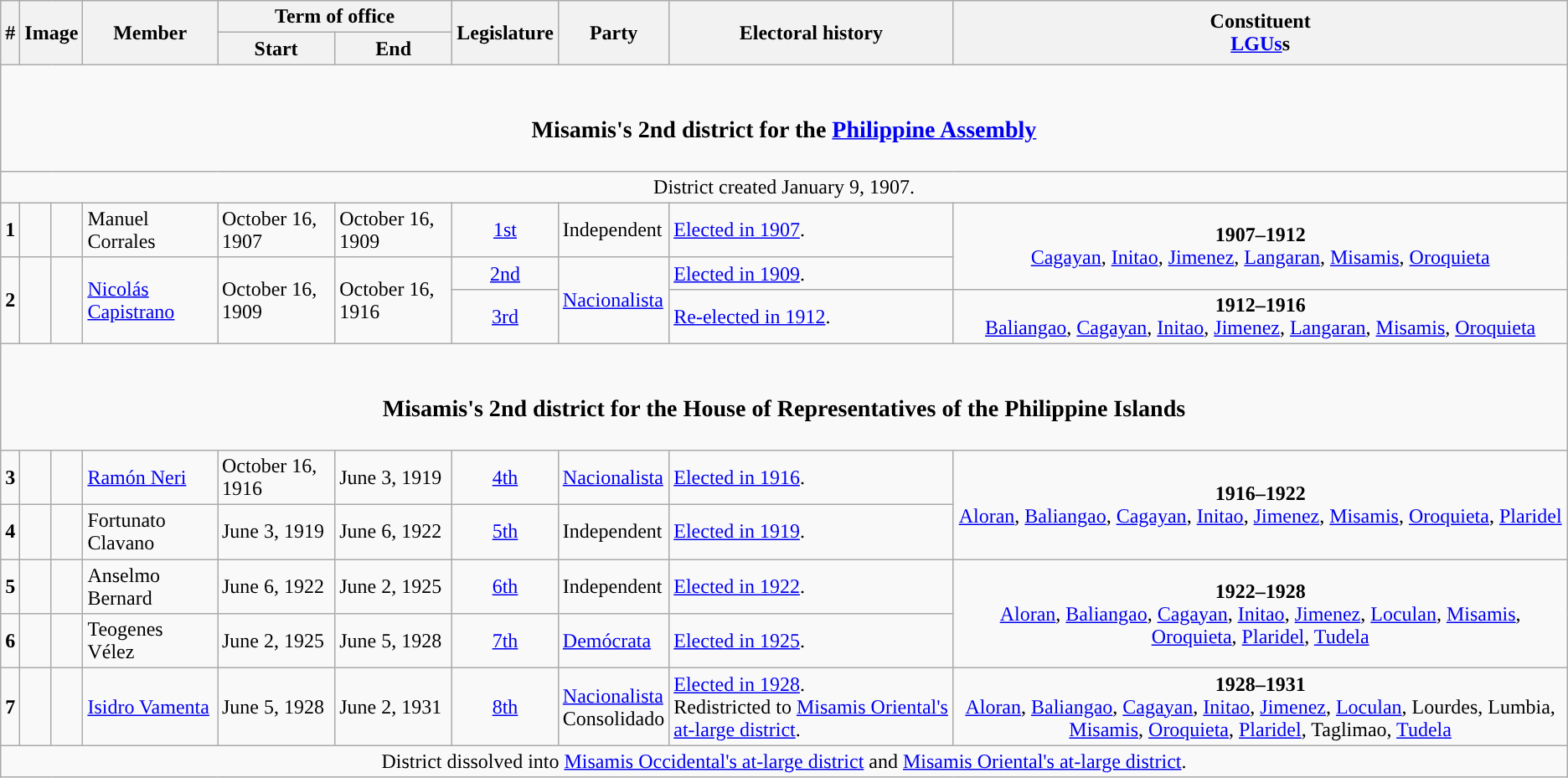<table class=wikitable>
<tr>
<th rowspan="2">#</th>
<th rowspan="2" colspan=2>Image</th>
<th rowspan="2">Member</th>
<th colspan=2>Term of office</th>
<th rowspan="2">Legislature</th>
<th rowspan="2">Party</th>
<th rowspan="2">Electoral history</th>
<th rowspan="2">Constituent<br><a href='#'>LGUs</a>s</th>
</tr>
<tr>
<th>Start</th>
<th>End</th>
</tr>
<tr>
<td colspan="10" style="text-align:center;"><br><h3>Misamis's 2nd district for the <a href='#'>Philippine Assembly</a></h3></td>
</tr>
<tr>
<td colspan="10" style="text-align:center;">District created January 9, 1907.</td>
</tr>
<tr>
<td style="text-align:center;"><strong>1</strong></td>
<td style="background:"></td>
<td></td>
<td>Manuel Corrales</td>
<td>October 16, 1907</td>
<td>October 16, 1909</td>
<td style="text-align:center;"><a href='#'>1st</a></td>
<td>Independent</td>
<td><a href='#'>Elected in 1907</a>.</td>
<td rowspan="2" style="text-align:center;"><strong>1907–1912</strong><br><a href='#'>Cagayan</a>, <a href='#'>Initao</a>, <a href='#'>Jimenez</a>, <a href='#'>Langaran</a>, <a href='#'>Misamis</a>, <a href='#'>Oroquieta</a></td>
</tr>
<tr>
<td rowspan="2" style="text-align:center;"><strong>2</strong></td>
<td rowspan="2" style="background:"></td>
<td rowspan="2"></td>
<td rowspan="2"><a href='#'>Nicolás Capistrano</a></td>
<td rowspan="2">October 16, 1909</td>
<td rowspan="2">October 16, 1916</td>
<td style="text-align:center;"><a href='#'>2nd</a></td>
<td rowspan="2"><a href='#'>Nacionalista</a></td>
<td><a href='#'>Elected in 1909</a>.</td>
</tr>
<tr>
<td style="text-align:center;"><a href='#'>3rd</a></td>
<td><a href='#'>Re-elected in 1912</a>.</td>
<td style="text-align:center;"><strong>1912–1916</strong><br><a href='#'>Baliangao</a>, <a href='#'>Cagayan</a>, <a href='#'>Initao</a>, <a href='#'>Jimenez</a>, <a href='#'>Langaran</a>, <a href='#'>Misamis</a>, <a href='#'>Oroquieta</a></td>
</tr>
<tr>
<td colspan="10" style="text-align:center;"><br><h3>Misamis's 2nd district for the House of Representatives of the Philippine Islands</h3></td>
</tr>
<tr>
<td style="text-align:center;"><strong>3</strong></td>
<td style="background:"></td>
<td></td>
<td><a href='#'>Ramón Neri</a></td>
<td>October 16, 1916</td>
<td>June 3, 1919</td>
<td style="text-align:center;"><a href='#'>4th</a></td>
<td><a href='#'>Nacionalista</a></td>
<td><a href='#'>Elected in 1916</a>.</td>
<td rowspan="2" style="text-align:center;"><strong>1916–1922</strong><br><a href='#'>Aloran</a>, <a href='#'>Baliangao</a>, <a href='#'>Cagayan</a>, <a href='#'>Initao</a>, <a href='#'>Jimenez</a>, <a href='#'>Misamis</a>, <a href='#'>Oroquieta</a>, <a href='#'>Plaridel</a></td>
</tr>
<tr>
<td style="text-align:center;"><strong>4</strong></td>
<td style="background:"></td>
<td></td>
<td>Fortunato Clavano</td>
<td>June 3, 1919</td>
<td>June 6, 1922</td>
<td style="text-align:center;"><a href='#'>5th</a></td>
<td>Independent</td>
<td><a href='#'>Elected in 1919</a>.</td>
</tr>
<tr>
<td style="text-align:center;"><strong>5</strong></td>
<td style="background:"></td>
<td></td>
<td>Anselmo Bernard</td>
<td>June 6, 1922</td>
<td>June 2, 1925</td>
<td style="text-align:center;"><a href='#'>6th</a></td>
<td>Independent</td>
<td><a href='#'>Elected in 1922</a>.</td>
<td rowspan="2" style="text-align:center;"><strong>1922–1928</strong><br><a href='#'>Aloran</a>, <a href='#'>Baliangao</a>, <a href='#'>Cagayan</a>, <a href='#'>Initao</a>, <a href='#'>Jimenez</a>, <a href='#'>Loculan</a>, <a href='#'>Misamis</a>, <a href='#'>Oroquieta</a>, <a href='#'>Plaridel</a>, <a href='#'>Tudela</a></td>
</tr>
<tr>
<td style="text-align:center;"><strong>6</strong></td>
<td style="background:"></td>
<td></td>
<td>Teogenes Vélez</td>
<td>June 2, 1925</td>
<td>June 5, 1928</td>
<td style="text-align:center;"><a href='#'>7th</a></td>
<td><a href='#'>Demócrata</a></td>
<td><a href='#'>Elected in 1925</a>.</td>
</tr>
<tr>
<td style="text-align:center;"><strong>7</strong></td>
<td style="background:"></td>
<td></td>
<td><a href='#'>Isidro Vamenta</a></td>
<td>June 5, 1928</td>
<td>June 2, 1931</td>
<td style="text-align:center;"><a href='#'>8th</a></td>
<td><a href='#'>Nacionalista</a><br>Consolidado</td>
<td><a href='#'>Elected in 1928</a>.<br>Redistricted to <a href='#'>Misamis Oriental's at-large district</a>.</td>
<td style="text-align:center;"><strong>1928–1931</strong><br><a href='#'>Aloran</a>, <a href='#'>Baliangao</a>, <a href='#'>Cagayan</a>, <a href='#'>Initao</a>, <a href='#'>Jimenez</a>, <a href='#'>Loculan</a>, Lourdes, Lumbia, <a href='#'>Misamis</a>, <a href='#'>Oroquieta</a>, <a href='#'>Plaridel</a>, Taglimao, <a href='#'>Tudela</a></td>
</tr>
<tr>
<td colspan="10" style="text-align:center;">District dissolved into <a href='#'>Misamis Occidental's at-large district</a> and <a href='#'>Misamis Oriental's at-large district</a>.</td>
</tr>
</table>
